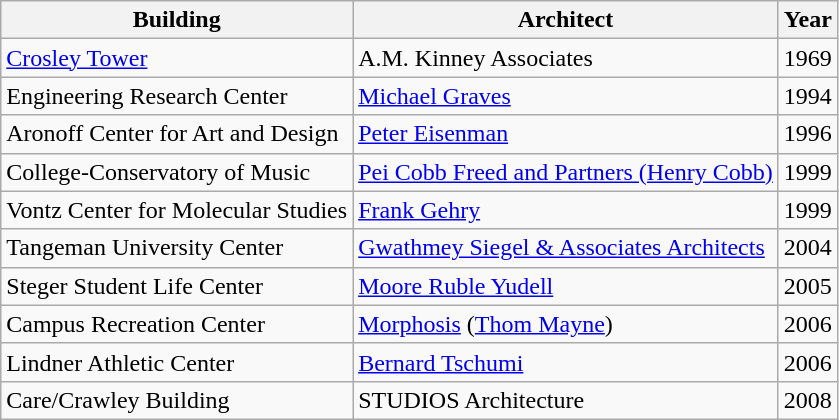<table class="wikitable">
<tr>
<th>Building</th>
<th>Architect</th>
<th>Year</th>
</tr>
<tr>
<td><a href='#'>Crosley Tower</a></td>
<td>A.M. Kinney Associates</td>
<td>1969</td>
</tr>
<tr>
<td>Engineering Research Center</td>
<td><a href='#'>Michael Graves</a></td>
<td>1994</td>
</tr>
<tr>
<td>Aronoff Center for Art and Design</td>
<td><a href='#'>Peter Eisenman</a></td>
<td>1996</td>
</tr>
<tr>
<td>College-Conservatory of Music</td>
<td><a href='#'>Pei Cobb Freed and Partners (Henry Cobb)</a></td>
<td>1999</td>
</tr>
<tr>
<td>Vontz Center for Molecular Studies</td>
<td><a href='#'>Frank Gehry</a></td>
<td>1999</td>
</tr>
<tr>
<td>Tangeman University Center</td>
<td><a href='#'>Gwathmey Siegel & Associates Architects</a></td>
<td>2004</td>
</tr>
<tr>
<td>Steger Student Life Center</td>
<td><a href='#'>Moore Ruble Yudell</a></td>
<td>2005</td>
</tr>
<tr>
<td>Campus Recreation Center</td>
<td><a href='#'>Morphosis</a> (<a href='#'>Thom Mayne</a>)</td>
<td>2006</td>
</tr>
<tr>
<td>Lindner Athletic Center</td>
<td><a href='#'>Bernard Tschumi</a></td>
<td>2006</td>
</tr>
<tr>
<td>Care/Crawley Building</td>
<td>STUDIOS Architecture</td>
<td>2008</td>
</tr>
</table>
